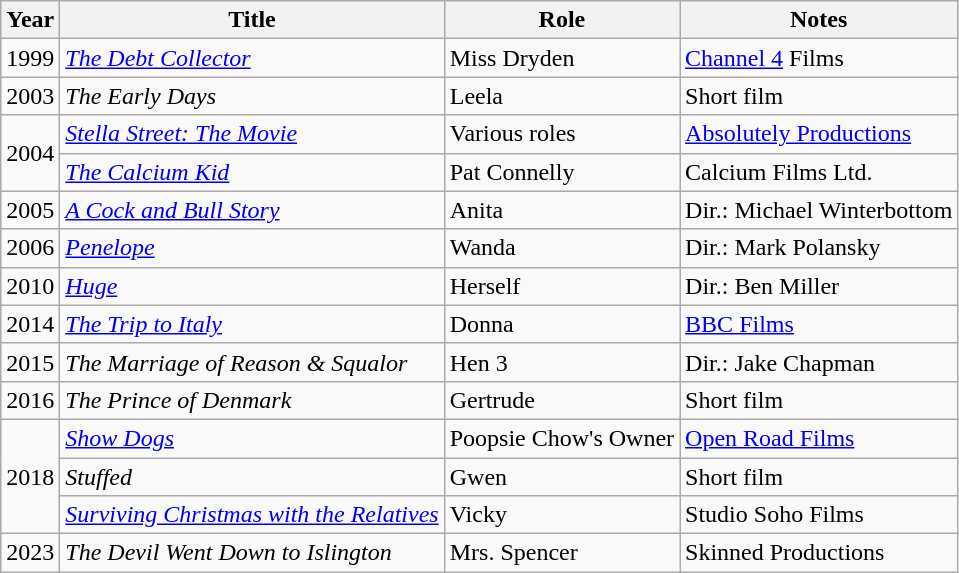<table class="wikitable">
<tr>
<th>Year</th>
<th>Title</th>
<th>Role</th>
<th>Notes</th>
</tr>
<tr>
<td>1999</td>
<td><em><a href='#'>The Debt Collector</a></em></td>
<td>Miss Dryden</td>
<td><a href='#'>Channel 4</a> Films</td>
</tr>
<tr>
<td>2003</td>
<td><em>The Early Days</em></td>
<td>Leela</td>
<td>Short film</td>
</tr>
<tr>
<td rowspan="2">2004</td>
<td><em><a href='#'>Stella Street: The Movie</a></em></td>
<td>Various roles</td>
<td><a href='#'>Absolutely Productions</a></td>
</tr>
<tr>
<td><em><a href='#'>The Calcium Kid</a></em></td>
<td>Pat Connelly</td>
<td>Calcium Films Ltd.</td>
</tr>
<tr>
<td>2005</td>
<td><em><a href='#'>A Cock and Bull Story</a></em></td>
<td>Anita</td>
<td>Dir.: Michael Winterbottom</td>
</tr>
<tr>
<td>2006</td>
<td><em><a href='#'>Penelope</a></em></td>
<td>Wanda</td>
<td>Dir.: Mark Polansky</td>
</tr>
<tr>
<td>2010</td>
<td><em><a href='#'>Huge</a></em></td>
<td>Herself</td>
<td>Dir.: Ben Miller</td>
</tr>
<tr>
<td>2014</td>
<td><em><a href='#'>The Trip to Italy</a></em></td>
<td>Donna</td>
<td><a href='#'>BBC Films</a></td>
</tr>
<tr>
<td>2015</td>
<td><em>The Marriage of Reason & Squalor</em></td>
<td>Hen 3</td>
<td>Dir.: Jake Chapman</td>
</tr>
<tr>
<td>2016</td>
<td><em>The Prince of Denmark</em></td>
<td>Gertrude</td>
<td>Short film</td>
</tr>
<tr>
<td rowspan="3">2018</td>
<td><em><a href='#'>Show Dogs</a></em></td>
<td>Poopsie Chow's Owner</td>
<td><a href='#'>Open Road Films</a></td>
</tr>
<tr>
<td><em>Stuffed</em></td>
<td>Gwen</td>
<td>Short film</td>
</tr>
<tr>
<td><em><a href='#'>Surviving Christmas with the Relatives</a></em></td>
<td>Vicky</td>
<td>Studio Soho Films</td>
</tr>
<tr>
<td>2023</td>
<td><em>The Devil Went Down to Islington</em></td>
<td>Mrs. Spencer</td>
<td>Skinned Productions</td>
</tr>
</table>
